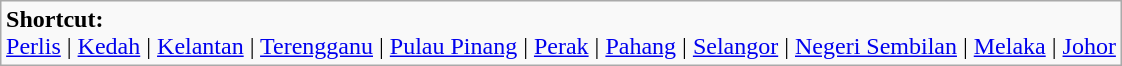<table border="0" class="wikitable" style="margin: 0 auto;" align=center>
<tr>
<td><strong>Shortcut:</strong><br><a href='#'>Perlis</a> | <a href='#'>Kedah</a> | <a href='#'>Kelantan</a> | <a href='#'>Terengganu</a> | <a href='#'>Pulau Pinang</a> | <a href='#'>Perak</a> | <a href='#'>Pahang</a> | <a href='#'>Selangor</a> | <a href='#'>Negeri Sembilan</a> | <a href='#'>Melaka</a> | <a href='#'>Johor</a></td>
</tr>
</table>
